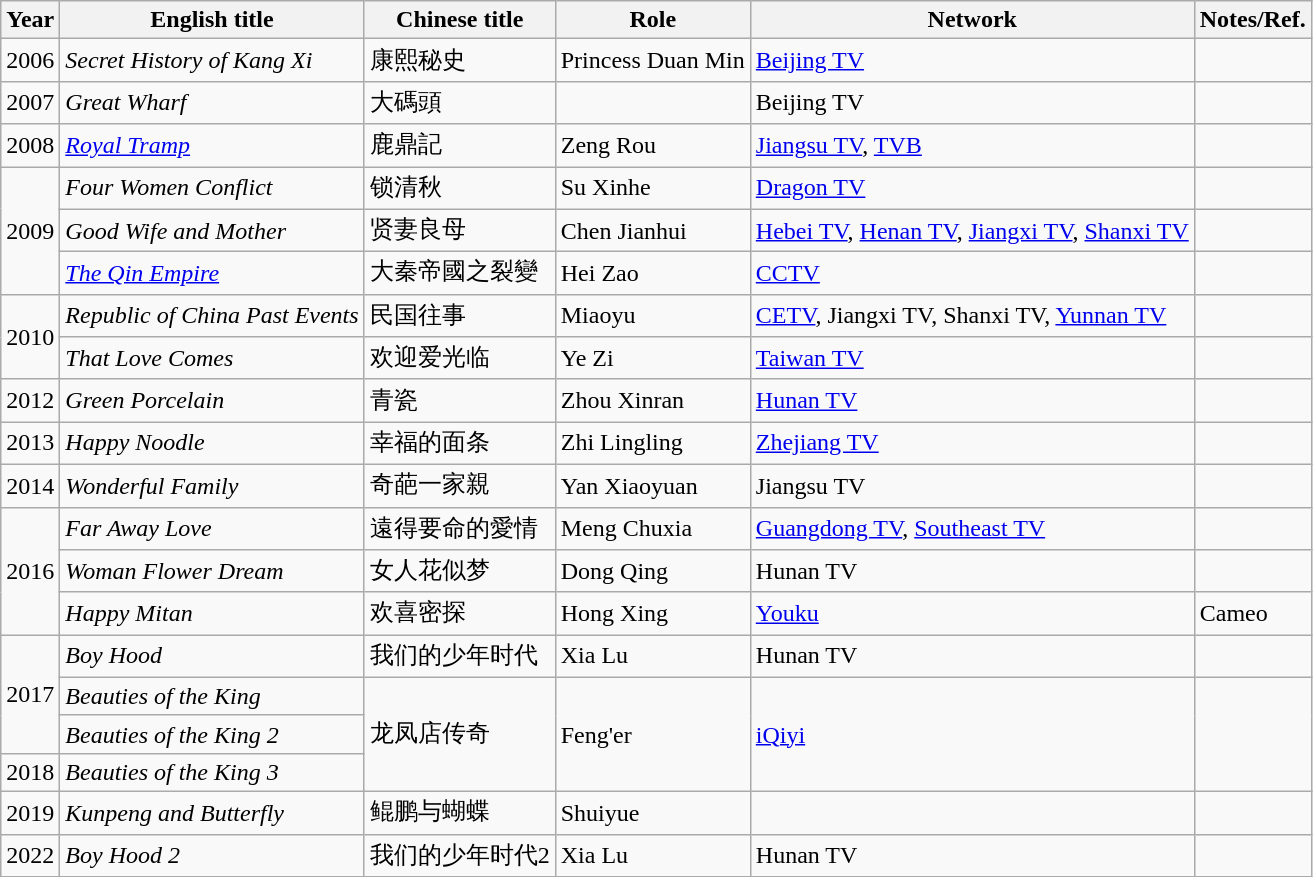<table class="wikitable sortable">
<tr>
<th>Year</th>
<th>English title</th>
<th>Chinese title</th>
<th>Role</th>
<th>Network</th>
<th class="unsortable">Notes/Ref.</th>
</tr>
<tr>
<td>2006</td>
<td><em>Secret History of Kang Xi</em></td>
<td>康熙秘史</td>
<td>Princess Duan Min</td>
<td><a href='#'>Beijing TV</a></td>
<td></td>
</tr>
<tr>
<td>2007</td>
<td><em>Great Wharf</em></td>
<td>大碼頭</td>
<td></td>
<td>Beijing TV</td>
<td></td>
</tr>
<tr>
<td>2008</td>
<td><em><a href='#'>Royal Tramp</a></em></td>
<td>鹿鼎記</td>
<td>Zeng Rou</td>
<td><a href='#'>Jiangsu TV</a>, <a href='#'>TVB</a></td>
<td></td>
</tr>
<tr>
<td rowspan="3">2009</td>
<td><em>Four Women Conflict</em></td>
<td>锁清秋</td>
<td>Su Xinhe</td>
<td><a href='#'>Dragon TV</a></td>
<td></td>
</tr>
<tr>
<td><em>Good Wife and Mother</em></td>
<td>贤妻良母</td>
<td>Chen Jianhui</td>
<td><a href='#'>Hebei TV</a>, <a href='#'>Henan TV</a>, <a href='#'>Jiangxi TV</a>, <a href='#'>Shanxi TV</a></td>
<td></td>
</tr>
<tr>
<td><em><a href='#'>The Qin Empire</a></em></td>
<td>大秦帝國之裂變</td>
<td>Hei Zao</td>
<td><a href='#'>CCTV</a></td>
<td></td>
</tr>
<tr>
<td rowspan="2">2010</td>
<td><em>Republic of China Past Events</em></td>
<td>民国往事</td>
<td>Miaoyu</td>
<td><a href='#'>CETV</a>, Jiangxi TV, Shanxi TV, <a href='#'>Yunnan TV</a></td>
<td></td>
</tr>
<tr>
<td><em>That Love Comes</em></td>
<td>欢迎爱光临</td>
<td>Ye Zi</td>
<td><a href='#'>Taiwan TV</a></td>
<td></td>
</tr>
<tr>
<td>2012</td>
<td><em>Green Porcelain</em></td>
<td>青瓷</td>
<td>Zhou Xinran</td>
<td><a href='#'>Hunan TV</a></td>
<td></td>
</tr>
<tr>
<td>2013</td>
<td><em>Happy Noodle</em></td>
<td>幸福的面条</td>
<td>Zhi Lingling</td>
<td><a href='#'>Zhejiang TV</a></td>
<td></td>
</tr>
<tr>
<td>2014</td>
<td><em>Wonderful Family</em></td>
<td>奇葩一家親</td>
<td>Yan Xiaoyuan</td>
<td>Jiangsu TV</td>
<td></td>
</tr>
<tr>
<td rowspan="3">2016</td>
<td><em>Far Away Love</em></td>
<td>遠得要命的愛情</td>
<td>Meng Chuxia</td>
<td><a href='#'>Guangdong TV</a>, <a href='#'>Southeast TV</a></td>
<td></td>
</tr>
<tr>
<td><em>Woman Flower Dream</em></td>
<td>女人花似梦</td>
<td>Dong Qing</td>
<td>Hunan TV</td>
<td></td>
</tr>
<tr>
<td><em>Happy Mitan</em></td>
<td>欢喜密探</td>
<td>Hong Xing</td>
<td><a href='#'>Youku</a></td>
<td>Cameo</td>
</tr>
<tr>
<td rowspan="3">2017</td>
<td><em>Boy Hood</em></td>
<td>我们的少年时代</td>
<td>Xia Lu</td>
<td>Hunan TV</td>
<td></td>
</tr>
<tr>
<td><em>Beauties of the King</em></td>
<td rowspan="3">龙凤店传奇</td>
<td rowspan="3">Feng'er</td>
<td rowspan="3"><a href='#'>iQiyi</a></td>
<td rowspan="3"></td>
</tr>
<tr>
<td><em>Beauties of the King 2</em></td>
</tr>
<tr>
<td>2018</td>
<td><em>Beauties of the King 3</em></td>
</tr>
<tr>
<td>2019</td>
<td><em>Kunpeng and Butterfly</em></td>
<td>鲲鹏与蝴蝶</td>
<td>Shuiyue</td>
<td></td>
<td></td>
</tr>
<tr>
<td>2022</td>
<td><em>Boy Hood 2</em></td>
<td>我们的少年时代2</td>
<td>Xia Lu</td>
<td>Hunan TV</td>
<td></td>
</tr>
</table>
